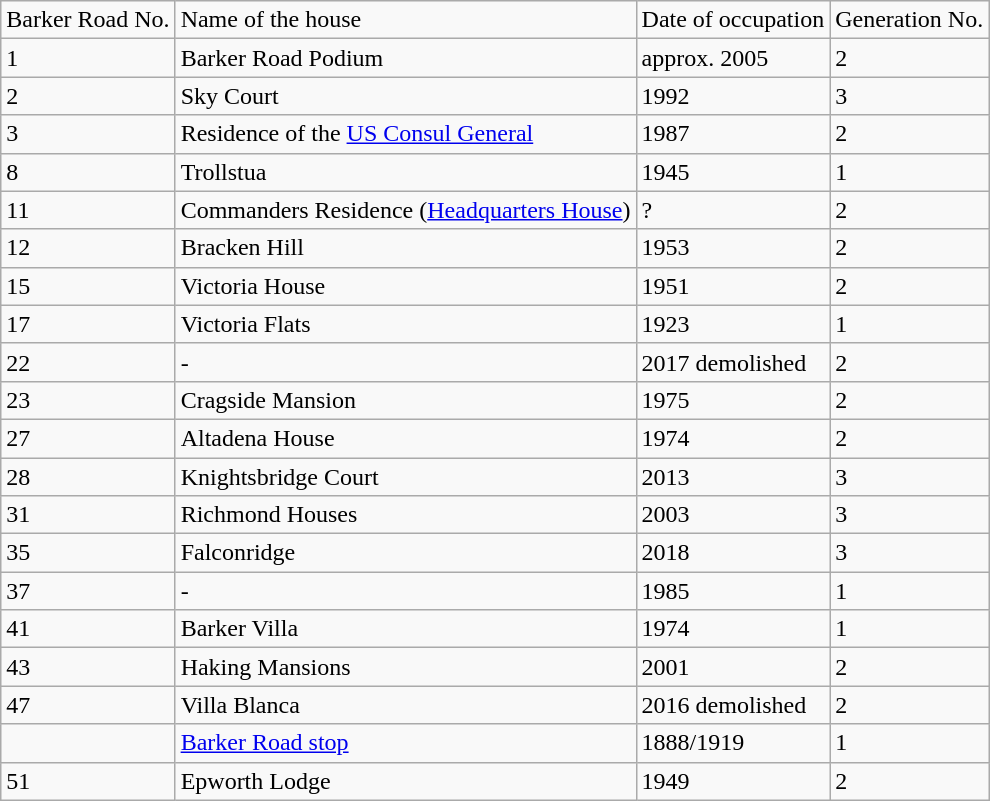<table class="wikitable">
<tr>
<td>Barker Road No.</td>
<td>Name of the house</td>
<td>Date of occupation</td>
<td>Generation No. </td>
</tr>
<tr>
<td>1</td>
<td>Barker Road Podium</td>
<td>approx. 2005</td>
<td>2</td>
</tr>
<tr>
<td>2</td>
<td>Sky Court</td>
<td>1992</td>
<td>3</td>
</tr>
<tr>
<td>3</td>
<td>Residence of the <a href='#'>US Consul General</a></td>
<td>1987</td>
<td>2</td>
</tr>
<tr>
<td>8</td>
<td>Trollstua</td>
<td>1945</td>
<td>1</td>
</tr>
<tr>
<td>11</td>
<td>Commanders Residence (<a href='#'>Headquarters House</a>)</td>
<td>?</td>
<td>2</td>
</tr>
<tr>
<td>12</td>
<td>Bracken Hill</td>
<td>1953</td>
<td>2</td>
</tr>
<tr>
<td>15</td>
<td>Victoria House</td>
<td>1951</td>
<td>2</td>
</tr>
<tr>
<td>17</td>
<td>Victoria Flats</td>
<td>1923</td>
<td>1</td>
</tr>
<tr>
<td>22</td>
<td>-</td>
<td>2017 demolished</td>
<td>2</td>
</tr>
<tr>
<td>23</td>
<td>Cragside Mansion</td>
<td>1975</td>
<td>2</td>
</tr>
<tr>
<td>27</td>
<td>Altadena House</td>
<td>1974</td>
<td>2</td>
</tr>
<tr>
<td>28</td>
<td>Knightsbridge Court</td>
<td>2013</td>
<td>3</td>
</tr>
<tr>
<td>31</td>
<td>Richmond Houses</td>
<td>2003</td>
<td>3</td>
</tr>
<tr>
<td>35</td>
<td>Falconridge</td>
<td>2018</td>
<td>3</td>
</tr>
<tr>
<td>37</td>
<td>-</td>
<td>1985</td>
<td>1</td>
</tr>
<tr>
<td>41</td>
<td>Barker Villa</td>
<td>1974</td>
<td>1</td>
</tr>
<tr>
<td>43</td>
<td>Haking Mansions</td>
<td>2001</td>
<td>2</td>
</tr>
<tr>
<td>47</td>
<td>Villa Blanca</td>
<td>2016 demolished</td>
<td>2</td>
</tr>
<tr>
<td></td>
<td><a href='#'>Barker Road stop</a></td>
<td>1888/1919</td>
<td>1</td>
</tr>
<tr>
<td>51</td>
<td>Epworth Lodge</td>
<td>1949</td>
<td>2</td>
</tr>
</table>
